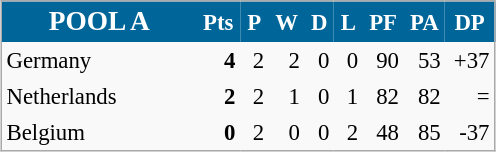<table align=center cellpadding="3" cellspacing="0" style="background: #f9f9f9; border: 1px #aaa solid; border-collapse: collapse; font-size: 95%;" width=330>
<tr bgcolor=#006699 style="color:white;">
<th width=34% style=font-size:120%><strong>POOL A</strong></th>
<th width=5%>Pts</th>
<th width=5%>P</th>
<th width=5%>W</th>
<th width=5%>D</th>
<th width=5%>L</th>
<th width=5%>PF</th>
<th width=5%>PA</th>
<th width=5%>DP</th>
</tr>
<tr align=right>
<td align=left> Germany</td>
<td><strong>4</strong></td>
<td>2</td>
<td>2</td>
<td>0</td>
<td>0</td>
<td>90</td>
<td>53</td>
<td>+37</td>
</tr>
<tr align=right>
<td align=left> Netherlands</td>
<td><strong>2</strong></td>
<td>2</td>
<td>1</td>
<td>0</td>
<td>1</td>
<td>82</td>
<td>82</td>
<td>=</td>
</tr>
<tr align=right>
<td align=left> Belgium</td>
<td><strong>0</strong></td>
<td>2</td>
<td>0</td>
<td>0</td>
<td>2</td>
<td>48</td>
<td>85</td>
<td>-37</td>
</tr>
</table>
